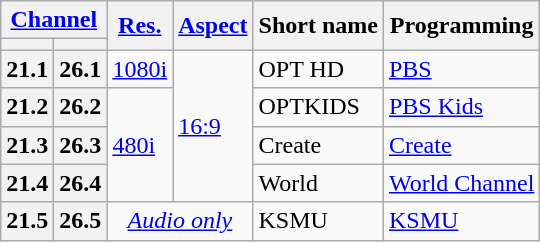<table class="wikitable">
<tr>
<th scope = "col" colspan = "2"><a href='#'>Channel</a></th>
<th scope = "col" rowspan = "2"><a href='#'>Res.</a></th>
<th scope = "col" rowspan = "2"><a href='#'>Aspect</a></th>
<th scope = "col" rowspan = "2">Short name</th>
<th scope = "col" rowspan = "2">Programming</th>
</tr>
<tr>
<th scope = "col"></th>
<th></th>
</tr>
<tr>
<th scope = "row">21.1</th>
<th>26.1</th>
<td><a href='#'>1080i</a></td>
<td rowspan = "4"><a href='#'>16:9</a></td>
<td>OPT HD</td>
<td><a href='#'>PBS</a></td>
</tr>
<tr>
<th scope = "row">21.2</th>
<th>26.2</th>
<td rowspan = "3"><a href='#'>480i</a></td>
<td>OPTKIDS</td>
<td><a href='#'>PBS Kids</a></td>
</tr>
<tr>
<th scope = "row">21.3</th>
<th>26.3</th>
<td>Create</td>
<td><a href='#'>Create</a></td>
</tr>
<tr>
<th scope = "row">21.4</th>
<th>26.4</th>
<td>World</td>
<td><a href='#'>World Channel</a></td>
</tr>
<tr>
<th scope = "row">21.5</th>
<th>26.5</th>
<td colspan = "2" align = "center"><em><a href='#'>Audio only</a></em></td>
<td>KSMU</td>
<td><a href='#'>KSMU</a></td>
</tr>
</table>
